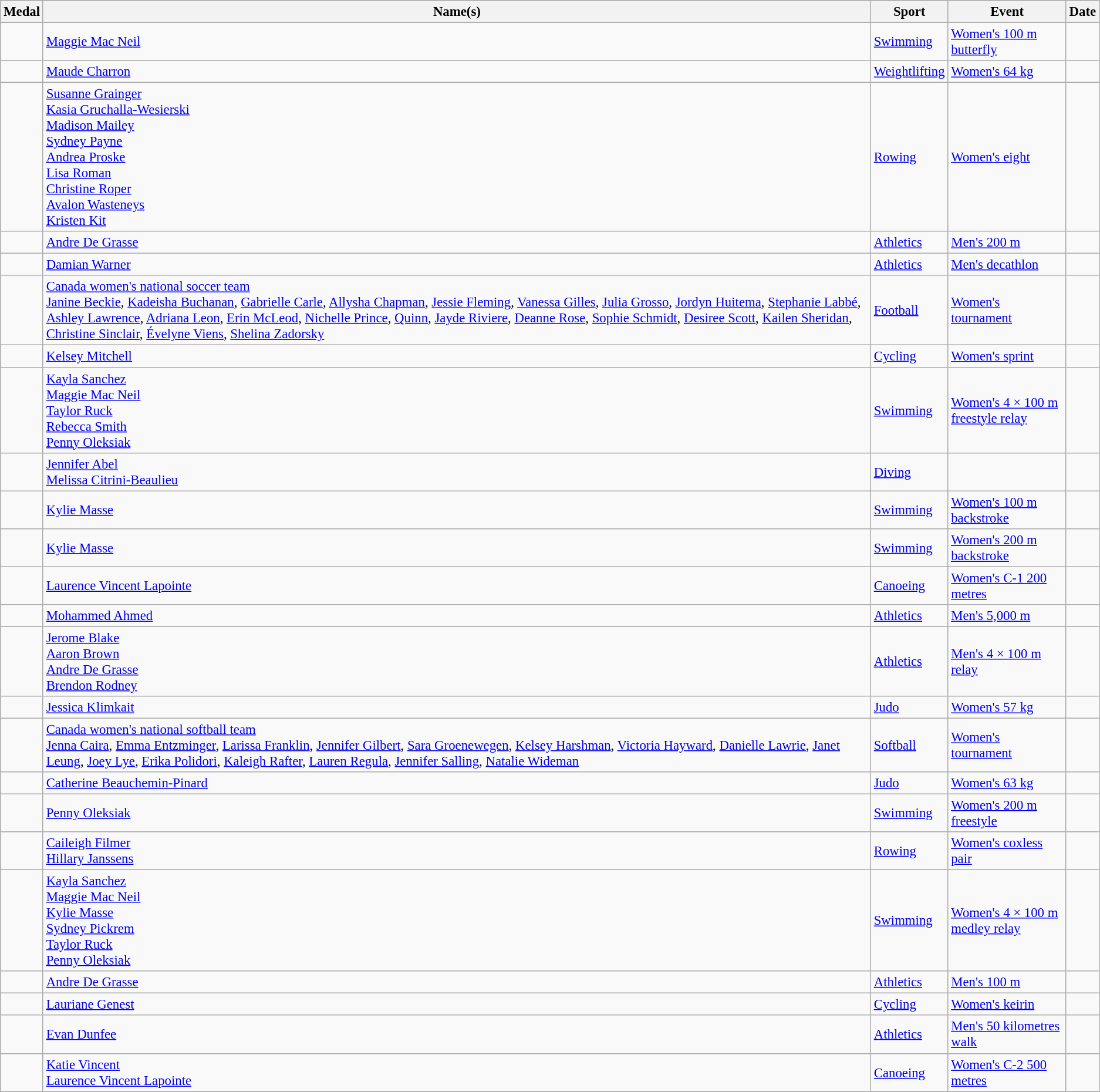<table class="wikitable sortable" style="font-size: 95%;">
<tr>
<th>Medal</th>
<th>Name(s)</th>
<th>Sport</th>
<th>Event</th>
<th>Date</th>
</tr>
<tr>
<td></td>
<td><a href='#'>Maggie Mac Neil</a></td>
<td><a href='#'>Swimming</a></td>
<td><a href='#'>Women's 100 m butterfly</a></td>
<td></td>
</tr>
<tr>
<td></td>
<td><a href='#'>Maude Charron</a></td>
<td><a href='#'>Weightlifting</a></td>
<td><a href='#'>Women's 64 kg</a></td>
<td></td>
</tr>
<tr>
<td></td>
<td><a href='#'>Susanne Grainger</a><br><a href='#'>Kasia Gruchalla-Wesierski</a><br><a href='#'>Madison Mailey</a><br><a href='#'>Sydney Payne</a><br><a href='#'>Andrea Proske</a><br><a href='#'>Lisa Roman</a><br><a href='#'>Christine Roper</a><br><a href='#'>Avalon Wasteneys</a><br><a href='#'>Kristen Kit</a></td>
<td><a href='#'>Rowing</a></td>
<td><a href='#'>Women's eight</a></td>
<td></td>
</tr>
<tr>
<td></td>
<td><a href='#'>Andre De Grasse</a></td>
<td><a href='#'>Athletics</a></td>
<td><a href='#'>Men's 200 m</a></td>
<td></td>
</tr>
<tr>
<td></td>
<td><a href='#'>Damian Warner</a></td>
<td><a href='#'>Athletics</a></td>
<td><a href='#'>Men's decathlon</a></td>
<td></td>
</tr>
<tr>
<td></td>
<td><a href='#'>Canada women's national soccer team</a><br><a href='#'>Janine Beckie</a>, <a href='#'>Kadeisha Buchanan</a>, <a href='#'>Gabrielle Carle</a>, <a href='#'>Allysha Chapman</a>, <a href='#'>Jessie Fleming</a>, <a href='#'>Vanessa Gilles</a>, <a href='#'>Julia Grosso</a>, <a href='#'>Jordyn Huitema</a>, <a href='#'>Stephanie Labbé</a>, <a href='#'>Ashley Lawrence</a>, <a href='#'>Adriana Leon</a>, <a href='#'>Erin McLeod</a>, <a href='#'>Nichelle Prince</a>, <a href='#'>Quinn</a>, <a href='#'>Jayde Riviere</a>, <a href='#'>Deanne Rose</a>, <a href='#'>Sophie Schmidt</a>, <a href='#'>Desiree Scott</a>, <a href='#'>Kailen Sheridan</a>, <a href='#'>Christine Sinclair</a>, <a href='#'>Évelyne Viens</a>, <a href='#'>Shelina Zadorsky</a></td>
<td><a href='#'>Football</a></td>
<td><a href='#'>Women's tournament</a></td>
<td></td>
</tr>
<tr>
<td></td>
<td><a href='#'>Kelsey Mitchell</a></td>
<td><a href='#'>Cycling</a></td>
<td><a href='#'>Women's sprint</a></td>
<td></td>
</tr>
<tr>
<td></td>
<td><a href='#'>Kayla Sanchez</a><br><a href='#'>Maggie Mac Neil</a><br><a href='#'>Taylor Ruck</a><br><a href='#'>Rebecca Smith</a><br><a href='#'>Penny Oleksiak</a></td>
<td><a href='#'>Swimming</a></td>
<td><a href='#'>Women's 4 × 100 m freestyle relay</a></td>
<td></td>
</tr>
<tr>
<td></td>
<td><a href='#'>Jennifer Abel</a><br><a href='#'>Melissa Citrini-Beaulieu</a></td>
<td><a href='#'>Diving</a></td>
<td></td>
<td></td>
</tr>
<tr>
<td></td>
<td><a href='#'>Kylie Masse</a></td>
<td><a href='#'>Swimming</a></td>
<td><a href='#'>Women's 100 m backstroke</a></td>
<td></td>
</tr>
<tr>
<td></td>
<td><a href='#'>Kylie Masse</a></td>
<td><a href='#'>Swimming</a></td>
<td><a href='#'>Women's 200 m backstroke</a></td>
<td></td>
</tr>
<tr>
<td></td>
<td><a href='#'>Laurence Vincent Lapointe</a></td>
<td><a href='#'>Canoeing</a></td>
<td><a href='#'>Women's C-1 200 metres</a></td>
<td></td>
</tr>
<tr>
<td></td>
<td><a href='#'>Mohammed Ahmed</a></td>
<td><a href='#'>Athletics</a></td>
<td><a href='#'>Men's 5,000 m</a></td>
<td></td>
</tr>
<tr>
<td><br></td>
<td><a href='#'>Jerome Blake</a><br><a href='#'>Aaron Brown</a><br><a href='#'>Andre De Grasse</a><br><a href='#'>Brendon Rodney</a></td>
<td><a href='#'>Athletics</a></td>
<td><a href='#'>Men's 4 × 100 m relay</a></td>
<td></td>
</tr>
<tr>
<td></td>
<td><a href='#'>Jessica Klimkait</a></td>
<td><a href='#'>Judo</a></td>
<td><a href='#'>Women's 57 kg</a></td>
<td></td>
</tr>
<tr>
<td></td>
<td><a href='#'>Canada women's national softball team</a><br><a href='#'>Jenna Caira</a>, <a href='#'>Emma Entzminger</a>, <a href='#'>Larissa Franklin</a>, <a href='#'>Jennifer Gilbert</a>, <a href='#'>Sara Groenewegen</a>, <a href='#'>Kelsey Harshman</a>, <a href='#'>Victoria Hayward</a>, <a href='#'>Danielle Lawrie</a>, <a href='#'>Janet Leung</a>, <a href='#'>Joey Lye</a>, <a href='#'>Erika Polidori</a>, <a href='#'>Kaleigh Rafter</a>, <a href='#'>Lauren Regula</a>, <a href='#'>Jennifer Salling</a>, <a href='#'>Natalie Wideman</a></td>
<td><a href='#'>Softball</a></td>
<td><a href='#'>Women's tournament</a></td>
<td></td>
</tr>
<tr>
<td></td>
<td><a href='#'>Catherine Beauchemin-Pinard</a></td>
<td><a href='#'>Judo</a></td>
<td><a href='#'>Women's 63 kg</a></td>
<td></td>
</tr>
<tr>
<td></td>
<td><a href='#'>Penny Oleksiak</a></td>
<td><a href='#'>Swimming</a></td>
<td><a href='#'>Women's 200 m freestyle</a></td>
<td></td>
</tr>
<tr>
<td></td>
<td><a href='#'>Caileigh Filmer</a><br><a href='#'>Hillary Janssens</a></td>
<td><a href='#'>Rowing</a></td>
<td><a href='#'>Women's coxless pair</a></td>
<td></td>
</tr>
<tr>
<td></td>
<td><a href='#'>Kayla Sanchez</a><br><a href='#'>Maggie Mac Neil</a><br><a href='#'>Kylie Masse</a><br><a href='#'>Sydney Pickrem</a><br><a href='#'>Taylor Ruck</a><br><a href='#'>Penny Oleksiak</a></td>
<td><a href='#'>Swimming</a></td>
<td><a href='#'>Women's 4 × 100 m medley relay</a></td>
<td></td>
</tr>
<tr>
<td></td>
<td><a href='#'>Andre De Grasse</a></td>
<td><a href='#'>Athletics</a></td>
<td><a href='#'>Men's 100 m</a></td>
<td></td>
</tr>
<tr>
<td></td>
<td><a href='#'>Lauriane Genest</a></td>
<td><a href='#'>Cycling</a></td>
<td><a href='#'>Women's keirin</a></td>
<td></td>
</tr>
<tr>
<td></td>
<td><a href='#'>Evan Dunfee</a></td>
<td><a href='#'>Athletics</a></td>
<td><a href='#'>Men's 50 kilometres walk</a></td>
<td></td>
</tr>
<tr>
<td></td>
<td><a href='#'>Katie Vincent</a><br><a href='#'>Laurence Vincent Lapointe</a></td>
<td><a href='#'>Canoeing</a></td>
<td><a href='#'>Women's C-2 500 metres</a></td>
<td></td>
</tr>
</table>
